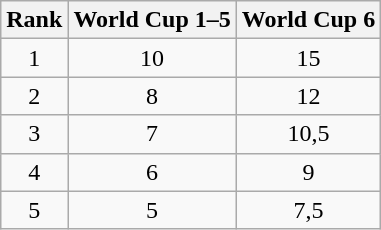<table class="wikitable" border="1" style="text-align:center">
<tr>
<th>Rank</th>
<th>World Cup 1–5</th>
<th>World Cup 6</th>
</tr>
<tr>
<td>1</td>
<td>10</td>
<td>15</td>
</tr>
<tr>
<td>2</td>
<td>8</td>
<td>12</td>
</tr>
<tr>
<td>3</td>
<td>7</td>
<td>10,5</td>
</tr>
<tr>
<td>4</td>
<td>6</td>
<td>9</td>
</tr>
<tr>
<td>5</td>
<td>5</td>
<td>7,5</td>
</tr>
</table>
